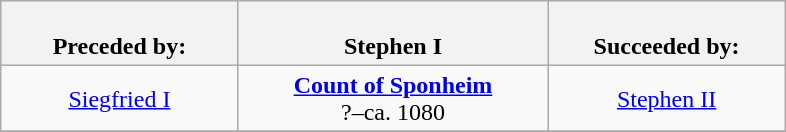<table class="wikitable" style="margin:1em auto;">
<tr align="center">
<th width=150px><br>Preceded by:</th>
<th width=200px><br>Stephen I</th>
<th width=150px><br>Succeeded by:</th>
</tr>
<tr align="center">
<td><a href='#'>Siegfried I</a></td>
<td><strong><a href='#'>Count of Sponheim</a></strong><br>?–ca. 1080</td>
<td><a href='#'>Stephen II</a></td>
</tr>
<tr>
</tr>
</table>
